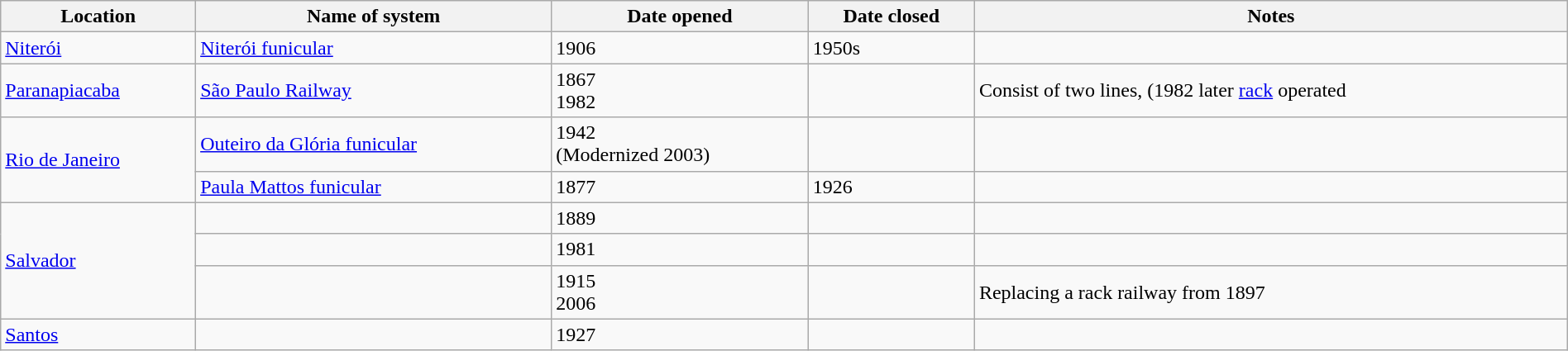<table class="wikitable" width=100%>
<tr>
<th>Location</th>
<th>Name of system</th>
<th>Date opened</th>
<th>Date closed</th>
<th>Notes</th>
</tr>
<tr>
<td><a href='#'>Niterói</a></td>
<td><a href='#'>Niterói funicular</a></td>
<td>1906</td>
<td>1950s</td>
<td></td>
</tr>
<tr>
<td><a href='#'>Paranapiacaba</a></td>
<td><a href='#'>São Paulo Railway</a></td>
<td>1867<br>1982</td>
<td></td>
<td>Consist of two lines, (1982 later <a href='#'>rack</a> operated</td>
</tr>
<tr>
<td rowspan="2"><a href='#'>Rio de Janeiro</a></td>
<td><a href='#'>Outeiro da Glória funicular</a></td>
<td>1942<br>(Modernized 2003)</td>
<td></td>
<td></td>
</tr>
<tr>
<td><a href='#'>Paula Mattos funicular</a></td>
<td>1877</td>
<td>1926</td>
<td></td>
</tr>
<tr>
<td rowspan="3"><a href='#'>Salvador</a></td>
<td></td>
<td>1889</td>
<td></td>
<td></td>
</tr>
<tr>
<td></td>
<td>1981</td>
<td></td>
<td></td>
</tr>
<tr>
<td></td>
<td>1915<br>2006</td>
<td></td>
<td>Replacing a rack railway from 1897</td>
</tr>
<tr>
<td><a href='#'>Santos</a></td>
<td></td>
<td>1927 </td>
<td></td>
<td></td>
</tr>
</table>
